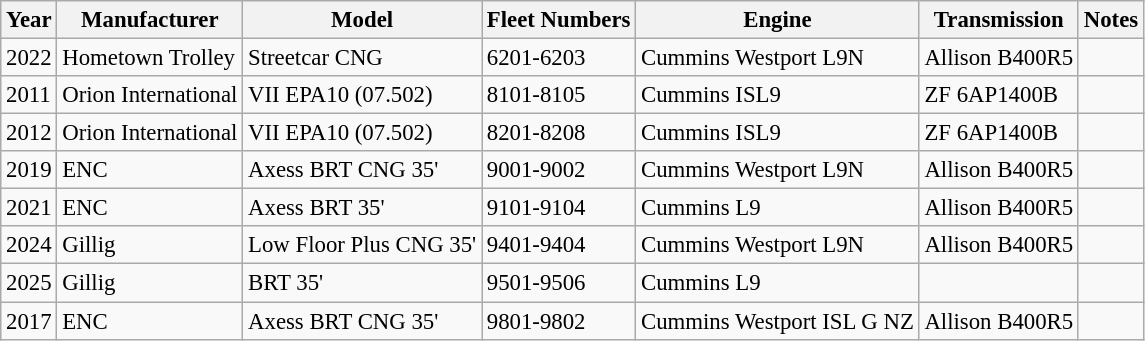<table class="wikitable sortable"  style="font-size: 95%;">
<tr>
<th>Year</th>
<th>Manufacturer</th>
<th>Model</th>
<th>Fleet Numbers</th>
<th>Engine</th>
<th>Transmission</th>
<th>Notes</th>
</tr>
<tr>
<td>2022</td>
<td>Hometown Trolley</td>
<td>Streetcar CNG</td>
<td>6201-6203</td>
<td>Cummins Westport L9N</td>
<td>Allison B400R5</td>
<td></td>
</tr>
<tr>
<td>2011</td>
<td>Orion International</td>
<td>VII EPA10 (07.502)</td>
<td>8101-8105</td>
<td>Cummins ISL9</td>
<td>ZF 6AP1400B</td>
<td></td>
</tr>
<tr>
<td>2012</td>
<td>Orion International</td>
<td>VII EPA10 (07.502)</td>
<td>8201-8208</td>
<td>Cummins ISL9</td>
<td>ZF 6AP1400B</td>
<td></td>
</tr>
<tr>
<td>2019</td>
<td>ENC</td>
<td>Axess BRT CNG 35'</td>
<td>9001-9002</td>
<td>Cummins Westport L9N</td>
<td>Allison B400R5</td>
<td></td>
</tr>
<tr>
<td>2021</td>
<td>ENC</td>
<td>Axess BRT 35'</td>
<td>9101-9104</td>
<td>Cummins L9</td>
<td>Allison B400R5</td>
<td></td>
</tr>
<tr>
<td>2024</td>
<td>Gillig</td>
<td>Low Floor Plus CNG 35'</td>
<td>9401-9404</td>
<td>Cummins Westport L9N</td>
<td>Allison B400R5</td>
<td></td>
</tr>
<tr>
<td>2025</td>
<td>Gillig</td>
<td>BRT 35'</td>
<td>9501-9506</td>
<td>Cummins L9</td>
<td></td>
<td></td>
</tr>
<tr>
<td>2017</td>
<td>ENC</td>
<td>Axess BRT CNG 35'</td>
<td>9801-9802</td>
<td>Cummins Westport ISL G NZ</td>
<td>Allison B400R5</td>
<td></td>
</tr>
</table>
